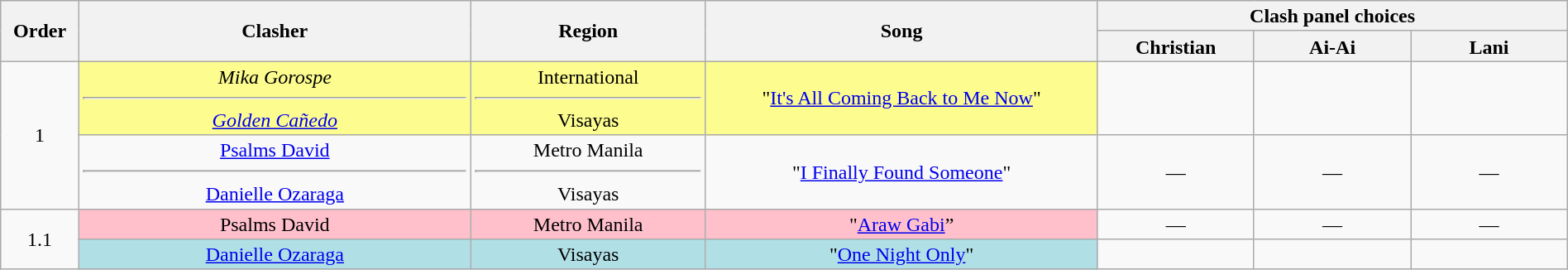<table class="wikitable" style="text-align:center; line-height:17px; width:100%;">
<tr>
<th rowspan="2" width="5%">Order</th>
<th rowspan="2" width="25%">Clasher</th>
<th rowspan="2">Region</th>
<th rowspan="2" width="25%">Song</th>
<th colspan="3" width="30%">Clash panel choices</th>
</tr>
<tr>
<th width="10%">Christian</th>
<th width="10%">Ai-Ai</th>
<th width="10%">Lani</th>
</tr>
<tr>
<td rowspan="2">1</td>
<td style="background:#fdfc8f;"><em>Mika Gorospe</em><hr><em><a href='#'>Golden Cañedo</a></em></td>
<td style="background:#fdfc8f;">International<hr>Visayas</td>
<td style="background:#fdfc8f;">"<a href='#'>It's All Coming Back to Me Now</a>"</td>
<td><strong></strong></td>
<td><strong></strong></td>
<td><strong></strong></td>
</tr>
<tr>
<td><a href='#'>Psalms David</a><hr><a href='#'>Danielle Ozaraga</a></td>
<td>Metro Manila<hr>Visayas</td>
<td>"<a href='#'>I Finally Found Someone</a>"</td>
<td>—</td>
<td>—</td>
<td>—</td>
</tr>
<tr>
<td rowspan="2">1.1</td>
<td style="background:pink;">Psalms David</td>
<td style="background:pink;">Metro Manila</td>
<td style="background:pink;">"<a href='#'>Araw Gabi</a>”</td>
<td>—</td>
<td>—</td>
<td>—</td>
</tr>
<tr>
<td style="background:#b0e0e6;"><a href='#'>Danielle Ozaraga</a></td>
<td style="background:#b0e0e6;">Visayas</td>
<td style="background:#b0e0e6;">"<a href='#'>One Night Only</a>"</td>
<td><strong></strong></td>
<td><strong></strong></td>
<td><strong></strong></td>
</tr>
</table>
